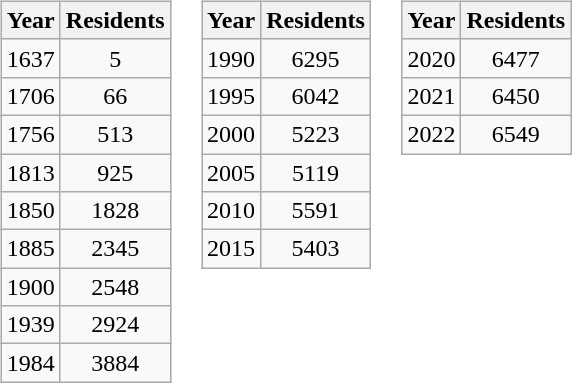<table>
<tr>
<td style="vertical-align:top"><br><table class="wikitable" style="text-align:center">
<tr>
<th>Year</th>
<th>Residents</th>
</tr>
<tr>
<td>1637</td>
<td>5</td>
</tr>
<tr>
<td>1706</td>
<td>66</td>
</tr>
<tr>
<td>1756</td>
<td>513</td>
</tr>
<tr>
<td>1813</td>
<td>925</td>
</tr>
<tr>
<td>1850</td>
<td>1828</td>
</tr>
<tr>
<td>1885</td>
<td>2345</td>
</tr>
<tr>
<td>1900</td>
<td>2548</td>
</tr>
<tr>
<td>1939</td>
<td>2924</td>
</tr>
<tr>
<td>1984</td>
<td>3884</td>
</tr>
</table>
</td>
<td style="vertical-align:top"><br><table class="wikitable" style="text-align:center">
<tr>
<th>Year</th>
<th>Residents</th>
</tr>
<tr>
<td>1990</td>
<td>6295</td>
</tr>
<tr>
<td>1995</td>
<td>6042</td>
</tr>
<tr>
<td>2000</td>
<td>5223</td>
</tr>
<tr>
<td>2005</td>
<td>5119</td>
</tr>
<tr>
<td>2010</td>
<td>5591</td>
</tr>
<tr>
<td>2015</td>
<td>5403</td>
</tr>
</table>
</td>
<td style="vertical-align:top"><br><table class="wikitable" style="text-align:center">
<tr>
<th>Year</th>
<th>Residents</th>
</tr>
<tr>
<td>2020</td>
<td>6477</td>
</tr>
<tr>
<td>2021</td>
<td>6450</td>
</tr>
<tr>
<td>2022</td>
<td>6549</td>
</tr>
</table>
</td>
</tr>
</table>
